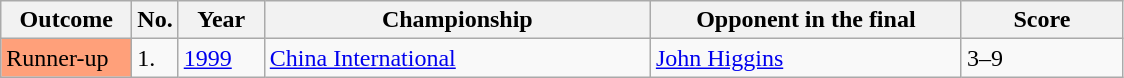<table class="sortable wikitable">
<tr>
<th width="80">Outcome</th>
<th width="20">No.</th>
<th width="50">Year</th>
<th width="250">Championship</th>
<th width="200">Opponent in the final</th>
<th width="100">Score</th>
</tr>
<tr>
<td bgcolor="ffa07a">Runner-up</td>
<td>1.</td>
<td><a href='#'>1999</a></td>
<td><a href='#'>China International</a></td>
<td> <a href='#'>John Higgins</a></td>
<td>3–9</td>
</tr>
</table>
